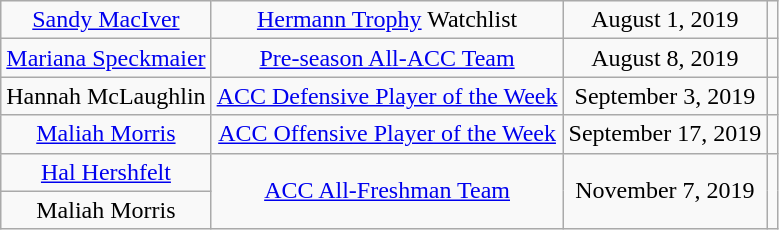<table class="wikitable sortable" style="text-align: center">
<tr>
<td><a href='#'>Sandy MacIver</a></td>
<td><a href='#'>Hermann Trophy</a> Watchlist</td>
<td>August 1, 2019</td>
<td></td>
</tr>
<tr>
<td><a href='#'>Mariana Speckmaier</a></td>
<td><a href='#'>Pre-season All-ACC Team</a></td>
<td>August 8, 2019</td>
<td></td>
</tr>
<tr>
<td>Hannah McLaughlin</td>
<td><a href='#'>ACC Defensive Player of the Week</a></td>
<td>September 3, 2019</td>
<td></td>
</tr>
<tr>
<td><a href='#'>Maliah Morris</a></td>
<td><a href='#'>ACC Offensive Player of the Week</a></td>
<td>September 17, 2019</td>
<td></td>
</tr>
<tr>
<td><a href='#'>Hal Hershfelt</a></td>
<td rowspan=2><a href='#'>ACC All-Freshman Team</a></td>
<td rowspan=2>November 7, 2019</td>
<td rowspan=2></td>
</tr>
<tr>
<td>Maliah Morris</td>
</tr>
</table>
